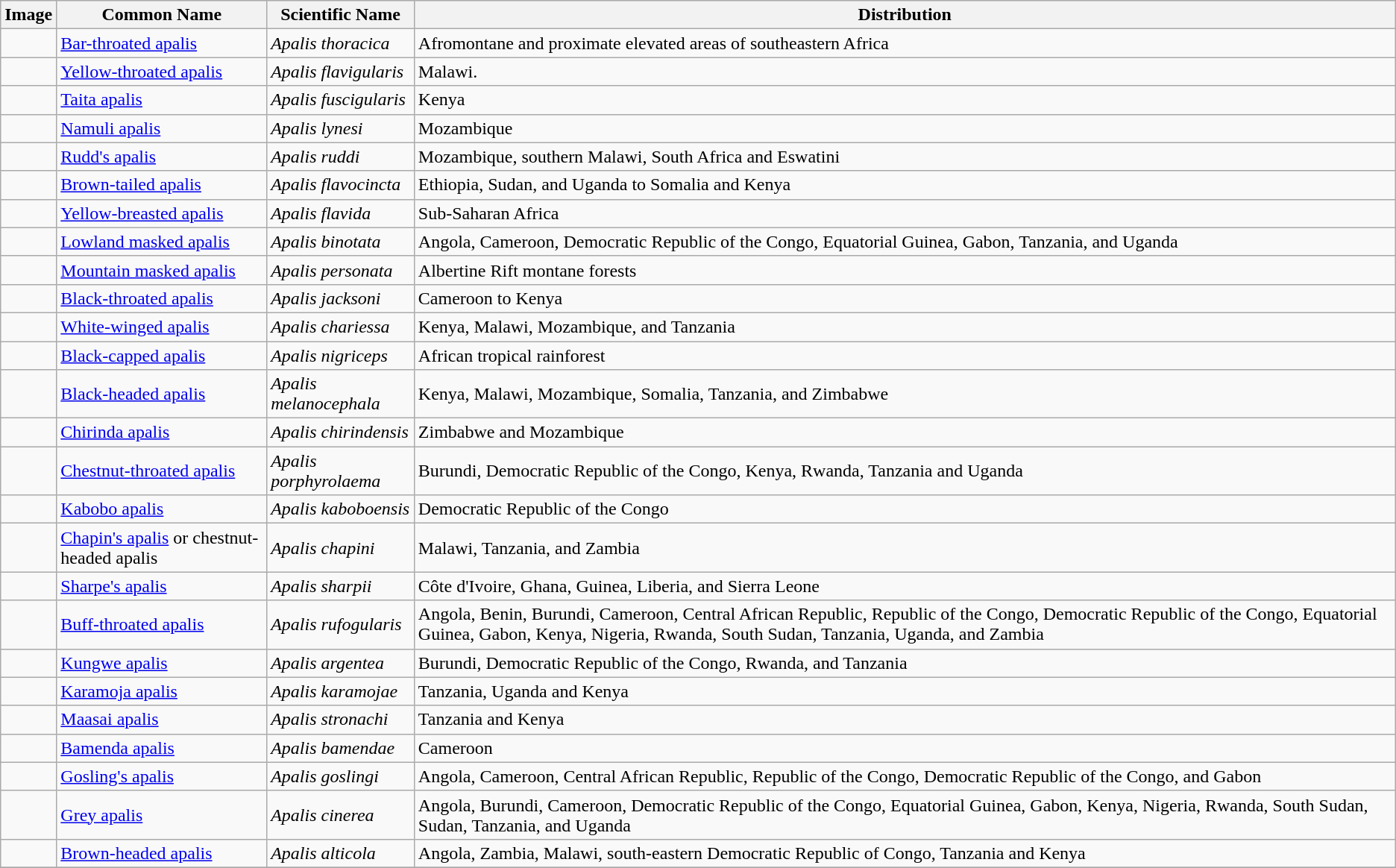<table class="wikitable">
<tr>
<th>Image</th>
<th>Common Name</th>
<th>Scientific Name</th>
<th>Distribution</th>
</tr>
<tr>
<td></td>
<td><a href='#'>Bar-throated apalis</a></td>
<td><em>Apalis thoracica</em></td>
<td>Afromontane and proximate elevated areas of southeastern Africa</td>
</tr>
<tr>
<td></td>
<td><a href='#'>Yellow-throated apalis</a></td>
<td><em>Apalis flavigularis</em></td>
<td>Malawi.</td>
</tr>
<tr>
<td></td>
<td><a href='#'>Taita apalis</a></td>
<td><em>Apalis fuscigularis</em></td>
<td>Kenya</td>
</tr>
<tr>
<td></td>
<td><a href='#'>Namuli apalis</a></td>
<td><em>Apalis lynesi</em></td>
<td>Mozambique</td>
</tr>
<tr>
<td></td>
<td><a href='#'>Rudd's apalis</a></td>
<td><em>Apalis ruddi</em></td>
<td>Mozambique, southern Malawi, South Africa and Eswatini</td>
</tr>
<tr>
<td></td>
<td><a href='#'>Brown-tailed apalis</a></td>
<td><em>Apalis flavocincta</em></td>
<td>Ethiopia, Sudan, and Uganda to Somalia and Kenya</td>
</tr>
<tr>
<td></td>
<td><a href='#'>Yellow-breasted apalis</a></td>
<td><em>Apalis flavida</em></td>
<td>Sub-Saharan Africa</td>
</tr>
<tr>
<td></td>
<td><a href='#'>Lowland masked apalis</a></td>
<td><em>Apalis binotata</em></td>
<td>Angola, Cameroon, Democratic Republic of the Congo, Equatorial Guinea, Gabon, Tanzania, and Uganda</td>
</tr>
<tr>
<td></td>
<td><a href='#'>Mountain masked apalis</a></td>
<td><em>Apalis personata</em></td>
<td>Albertine Rift montane forests</td>
</tr>
<tr>
<td></td>
<td><a href='#'>Black-throated apalis</a></td>
<td><em>Apalis jacksoni</em></td>
<td>Cameroon to Kenya</td>
</tr>
<tr>
<td></td>
<td><a href='#'>White-winged apalis</a></td>
<td><em>Apalis chariessa</em></td>
<td>Kenya, Malawi, Mozambique, and Tanzania</td>
</tr>
<tr>
<td></td>
<td><a href='#'>Black-capped apalis</a></td>
<td><em>Apalis nigriceps</em></td>
<td>African tropical rainforest</td>
</tr>
<tr>
<td></td>
<td><a href='#'>Black-headed apalis</a></td>
<td><em>Apalis melanocephala</em></td>
<td>Kenya, Malawi, Mozambique, Somalia, Tanzania, and Zimbabwe</td>
</tr>
<tr>
<td></td>
<td><a href='#'>Chirinda apalis</a></td>
<td><em>Apalis chirindensis</em></td>
<td>Zimbabwe and Mozambique</td>
</tr>
<tr>
<td></td>
<td><a href='#'>Chestnut-throated apalis</a></td>
<td><em>Apalis porphyrolaema</em></td>
<td>Burundi, Democratic Republic of the Congo, Kenya, Rwanda, Tanzania and Uganda</td>
</tr>
<tr>
<td></td>
<td><a href='#'>Kabobo apalis</a></td>
<td><em>Apalis kaboboensis</em></td>
<td>Democratic Republic of the Congo</td>
</tr>
<tr>
<td></td>
<td><a href='#'>Chapin's apalis</a> or chestnut-headed apalis</td>
<td><em>Apalis chapini</em></td>
<td>Malawi, Tanzania, and Zambia</td>
</tr>
<tr>
<td></td>
<td><a href='#'>Sharpe's apalis</a></td>
<td><em>Apalis sharpii</em></td>
<td>Côte d'Ivoire, Ghana, Guinea, Liberia, and Sierra Leone</td>
</tr>
<tr>
<td></td>
<td><a href='#'>Buff-throated apalis</a></td>
<td><em>Apalis rufogularis</em></td>
<td>Angola, Benin, Burundi, Cameroon, Central African Republic, Republic of the Congo, Democratic Republic of the Congo, Equatorial Guinea, Gabon, Kenya, Nigeria, Rwanda, South Sudan, Tanzania, Uganda, and Zambia</td>
</tr>
<tr>
<td></td>
<td><a href='#'>Kungwe apalis</a></td>
<td><em>Apalis argentea</em></td>
<td>Burundi, Democratic Republic of the Congo, Rwanda, and Tanzania</td>
</tr>
<tr>
<td></td>
<td><a href='#'>Karamoja apalis</a></td>
<td><em>Apalis karamojae</em></td>
<td>Tanzania, Uganda and Kenya</td>
</tr>
<tr>
<td></td>
<td><a href='#'>Maasai apalis</a></td>
<td><em>Apalis stronachi</em></td>
<td>Tanzania and Kenya</td>
</tr>
<tr>
<td></td>
<td><a href='#'>Bamenda apalis</a></td>
<td><em>Apalis bamendae</em></td>
<td>Cameroon</td>
</tr>
<tr>
<td></td>
<td><a href='#'>Gosling's apalis</a></td>
<td><em>Apalis goslingi</em></td>
<td>Angola, Cameroon, Central African Republic, Republic of the Congo, Democratic Republic of the Congo, and Gabon</td>
</tr>
<tr>
<td></td>
<td><a href='#'>Grey apalis</a></td>
<td><em>Apalis cinerea</em></td>
<td>Angola, Burundi, Cameroon, Democratic Republic of the Congo, Equatorial Guinea, Gabon, Kenya, Nigeria, Rwanda, South Sudan, Sudan, Tanzania, and Uganda</td>
</tr>
<tr>
<td></td>
<td><a href='#'>Brown-headed apalis</a></td>
<td><em>Apalis alticola</em></td>
<td>Angola, Zambia, Malawi, south-eastern Democratic Republic of Congo, Tanzania and Kenya</td>
</tr>
<tr>
</tr>
</table>
